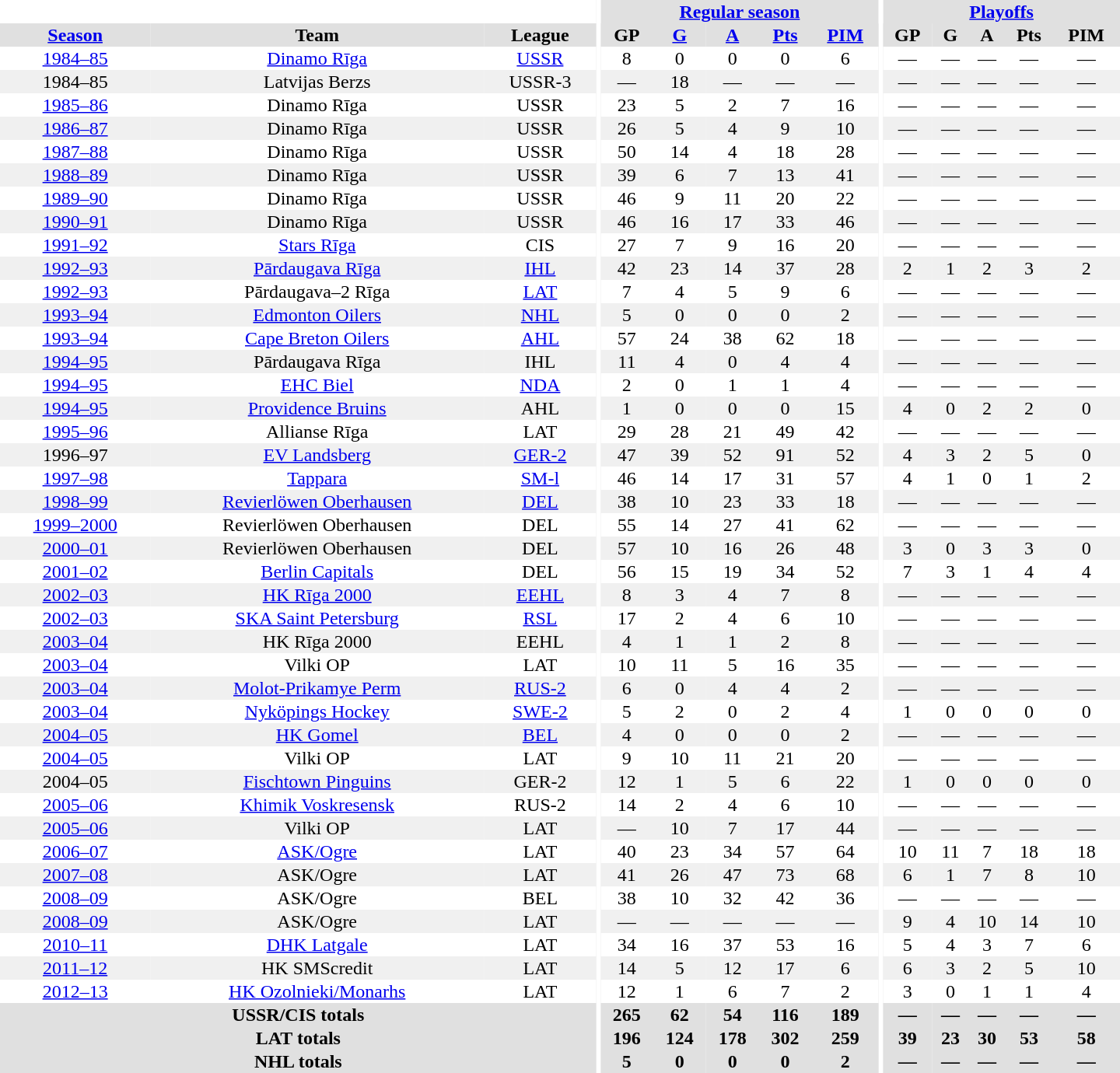<table border="0" cellpadding="1" cellspacing="0" style="text-align:center; width:60em">
<tr bgcolor="#e0e0e0">
<th colspan="3" bgcolor="#ffffff"></th>
<th rowspan="100" bgcolor="#ffffff"></th>
<th colspan="5"><a href='#'>Regular season</a></th>
<th rowspan="100" bgcolor="#ffffff"></th>
<th colspan="5"><a href='#'>Playoffs</a></th>
</tr>
<tr bgcolor="#e0e0e0">
<th><a href='#'>Season</a></th>
<th>Team</th>
<th>League</th>
<th>GP</th>
<th><a href='#'>G</a></th>
<th><a href='#'>A</a></th>
<th><a href='#'>Pts</a></th>
<th><a href='#'>PIM</a></th>
<th>GP</th>
<th>G</th>
<th>A</th>
<th>Pts</th>
<th>PIM</th>
</tr>
<tr>
<td><a href='#'>1984–85</a></td>
<td><a href='#'>Dinamo Rīga</a></td>
<td><a href='#'>USSR</a></td>
<td>8</td>
<td>0</td>
<td>0</td>
<td>0</td>
<td>6</td>
<td>—</td>
<td>—</td>
<td>—</td>
<td>—</td>
<td>—</td>
</tr>
<tr bgcolor="#f0f0f0">
<td>1984–85</td>
<td>Latvijas Berzs</td>
<td>USSR-3</td>
<td>—</td>
<td>18</td>
<td>—</td>
<td>—</td>
<td>—</td>
<td>—</td>
<td>—</td>
<td>—</td>
<td>—</td>
<td>—</td>
</tr>
<tr>
<td><a href='#'>1985–86</a></td>
<td>Dinamo Rīga</td>
<td>USSR</td>
<td>23</td>
<td>5</td>
<td>2</td>
<td>7</td>
<td>16</td>
<td>—</td>
<td>—</td>
<td>—</td>
<td>—</td>
<td>—</td>
</tr>
<tr bgcolor="#f0f0f0">
<td><a href='#'>1986–87</a></td>
<td>Dinamo Rīga</td>
<td>USSR</td>
<td>26</td>
<td>5</td>
<td>4</td>
<td>9</td>
<td>10</td>
<td>—</td>
<td>—</td>
<td>—</td>
<td>—</td>
<td>—</td>
</tr>
<tr>
<td><a href='#'>1987–88</a></td>
<td>Dinamo Rīga</td>
<td>USSR</td>
<td>50</td>
<td>14</td>
<td>4</td>
<td>18</td>
<td>28</td>
<td>—</td>
<td>—</td>
<td>—</td>
<td>—</td>
<td>—</td>
</tr>
<tr bgcolor="#f0f0f0">
<td><a href='#'>1988–89</a></td>
<td>Dinamo Rīga</td>
<td>USSR</td>
<td>39</td>
<td>6</td>
<td>7</td>
<td>13</td>
<td>41</td>
<td>—</td>
<td>—</td>
<td>—</td>
<td>—</td>
<td>—</td>
</tr>
<tr>
<td><a href='#'>1989–90</a></td>
<td>Dinamo Rīga</td>
<td>USSR</td>
<td>46</td>
<td>9</td>
<td>11</td>
<td>20</td>
<td>22</td>
<td>—</td>
<td>—</td>
<td>—</td>
<td>—</td>
<td>—</td>
</tr>
<tr bgcolor="#f0f0f0">
<td><a href='#'>1990–91</a></td>
<td>Dinamo Rīga</td>
<td>USSR</td>
<td>46</td>
<td>16</td>
<td>17</td>
<td>33</td>
<td>46</td>
<td>—</td>
<td>—</td>
<td>—</td>
<td>—</td>
<td>—</td>
</tr>
<tr>
<td><a href='#'>1991–92</a></td>
<td><a href='#'>Stars Rīga</a></td>
<td>CIS</td>
<td>27</td>
<td>7</td>
<td>9</td>
<td>16</td>
<td>20</td>
<td>—</td>
<td>—</td>
<td>—</td>
<td>—</td>
<td>—</td>
</tr>
<tr bgcolor="#f0f0f0">
<td><a href='#'>1992–93</a></td>
<td><a href='#'>Pārdaugava Rīga</a></td>
<td><a href='#'>IHL</a></td>
<td>42</td>
<td>23</td>
<td>14</td>
<td>37</td>
<td>28</td>
<td>2</td>
<td>1</td>
<td>2</td>
<td>3</td>
<td>2</td>
</tr>
<tr>
<td><a href='#'>1992–93</a></td>
<td>Pārdaugava–2 Rīga</td>
<td><a href='#'>LAT</a></td>
<td>7</td>
<td>4</td>
<td>5</td>
<td>9</td>
<td>6</td>
<td>—</td>
<td>—</td>
<td>—</td>
<td>—</td>
<td>—</td>
</tr>
<tr bgcolor="#f0f0f0">
<td><a href='#'>1993–94</a></td>
<td><a href='#'>Edmonton Oilers</a></td>
<td><a href='#'>NHL</a></td>
<td>5</td>
<td>0</td>
<td>0</td>
<td>0</td>
<td>2</td>
<td>—</td>
<td>—</td>
<td>—</td>
<td>—</td>
<td>—</td>
</tr>
<tr>
<td><a href='#'>1993–94</a></td>
<td><a href='#'>Cape Breton Oilers</a></td>
<td><a href='#'>AHL</a></td>
<td>57</td>
<td>24</td>
<td>38</td>
<td>62</td>
<td>18</td>
<td>—</td>
<td>—</td>
<td>—</td>
<td>—</td>
<td>—</td>
</tr>
<tr bgcolor="#f0f0f0">
<td><a href='#'>1994–95</a></td>
<td>Pārdaugava Rīga</td>
<td>IHL</td>
<td>11</td>
<td>4</td>
<td>0</td>
<td>4</td>
<td>4</td>
<td>—</td>
<td>—</td>
<td>—</td>
<td>—</td>
<td>—</td>
</tr>
<tr>
<td><a href='#'>1994–95</a></td>
<td><a href='#'>EHC Biel</a></td>
<td><a href='#'>NDA</a></td>
<td>2</td>
<td>0</td>
<td>1</td>
<td>1</td>
<td>4</td>
<td>—</td>
<td>—</td>
<td>—</td>
<td>—</td>
<td>—</td>
</tr>
<tr bgcolor="#f0f0f0">
<td><a href='#'>1994–95</a></td>
<td><a href='#'>Providence Bruins</a></td>
<td>AHL</td>
<td>1</td>
<td>0</td>
<td>0</td>
<td>0</td>
<td>15</td>
<td>4</td>
<td>0</td>
<td>2</td>
<td>2</td>
<td>0</td>
</tr>
<tr>
<td><a href='#'>1995–96</a></td>
<td>Allianse Rīga</td>
<td>LAT</td>
<td>29</td>
<td>28</td>
<td>21</td>
<td>49</td>
<td>42</td>
<td>—</td>
<td>—</td>
<td>—</td>
<td>—</td>
<td>—</td>
</tr>
<tr bgcolor="#f0f0f0">
<td>1996–97</td>
<td><a href='#'>EV Landsberg</a></td>
<td><a href='#'>GER-2</a></td>
<td>47</td>
<td>39</td>
<td>52</td>
<td>91</td>
<td>52</td>
<td>4</td>
<td>3</td>
<td>2</td>
<td>5</td>
<td>0</td>
</tr>
<tr>
<td><a href='#'>1997–98</a></td>
<td><a href='#'>Tappara</a></td>
<td><a href='#'>SM-l</a></td>
<td>46</td>
<td>14</td>
<td>17</td>
<td>31</td>
<td>57</td>
<td>4</td>
<td>1</td>
<td>0</td>
<td>1</td>
<td>2</td>
</tr>
<tr bgcolor="#f0f0f0">
<td><a href='#'>1998–99</a></td>
<td><a href='#'>Revierlöwen Oberhausen</a></td>
<td><a href='#'>DEL</a></td>
<td>38</td>
<td>10</td>
<td>23</td>
<td>33</td>
<td>18</td>
<td>—</td>
<td>—</td>
<td>—</td>
<td>—</td>
<td>—</td>
</tr>
<tr>
<td><a href='#'>1999–2000</a></td>
<td>Revierlöwen Oberhausen</td>
<td>DEL</td>
<td>55</td>
<td>14</td>
<td>27</td>
<td>41</td>
<td>62</td>
<td>—</td>
<td>—</td>
<td>—</td>
<td>—</td>
<td>—</td>
</tr>
<tr bgcolor="#f0f0f0">
<td><a href='#'>2000–01</a></td>
<td>Revierlöwen Oberhausen</td>
<td>DEL</td>
<td>57</td>
<td>10</td>
<td>16</td>
<td>26</td>
<td>48</td>
<td>3</td>
<td>0</td>
<td>3</td>
<td>3</td>
<td>0</td>
</tr>
<tr>
<td><a href='#'>2001–02</a></td>
<td><a href='#'>Berlin Capitals</a></td>
<td>DEL</td>
<td>56</td>
<td>15</td>
<td>19</td>
<td>34</td>
<td>52</td>
<td>7</td>
<td>3</td>
<td>1</td>
<td>4</td>
<td>4</td>
</tr>
<tr bgcolor="#f0f0f0">
<td><a href='#'>2002–03</a></td>
<td><a href='#'>HK Rīga 2000</a></td>
<td><a href='#'>EEHL</a></td>
<td>8</td>
<td>3</td>
<td>4</td>
<td>7</td>
<td>8</td>
<td>—</td>
<td>—</td>
<td>—</td>
<td>—</td>
<td>—</td>
</tr>
<tr>
<td><a href='#'>2002–03</a></td>
<td><a href='#'>SKA Saint Petersburg</a></td>
<td><a href='#'>RSL</a></td>
<td>17</td>
<td>2</td>
<td>4</td>
<td>6</td>
<td>10</td>
<td>—</td>
<td>—</td>
<td>—</td>
<td>—</td>
<td>—</td>
</tr>
<tr bgcolor="#f0f0f0">
<td><a href='#'>2003–04</a></td>
<td>HK Rīga 2000</td>
<td>EEHL</td>
<td>4</td>
<td>1</td>
<td>1</td>
<td>2</td>
<td>8</td>
<td>—</td>
<td>—</td>
<td>—</td>
<td>—</td>
<td>—</td>
</tr>
<tr>
<td><a href='#'>2003–04</a></td>
<td>Vilki OP</td>
<td>LAT</td>
<td>10</td>
<td>11</td>
<td>5</td>
<td>16</td>
<td>35</td>
<td>—</td>
<td>—</td>
<td>—</td>
<td>—</td>
<td>—</td>
</tr>
<tr bgcolor="#f0f0f0">
<td><a href='#'>2003–04</a></td>
<td><a href='#'>Molot-Prikamye Perm</a></td>
<td><a href='#'>RUS-2</a></td>
<td>6</td>
<td>0</td>
<td>4</td>
<td>4</td>
<td>2</td>
<td>—</td>
<td>—</td>
<td>—</td>
<td>—</td>
<td>—</td>
</tr>
<tr>
<td><a href='#'>2003–04</a></td>
<td><a href='#'>Nyköpings Hockey</a></td>
<td><a href='#'>SWE-2</a></td>
<td>5</td>
<td>2</td>
<td>0</td>
<td>2</td>
<td>4</td>
<td>1</td>
<td>0</td>
<td>0</td>
<td>0</td>
<td>0</td>
</tr>
<tr bgcolor="#f0f0f0">
<td><a href='#'>2004–05</a></td>
<td><a href='#'>HK Gomel</a></td>
<td><a href='#'>BEL</a></td>
<td>4</td>
<td>0</td>
<td>0</td>
<td>0</td>
<td>2</td>
<td>—</td>
<td>—</td>
<td>—</td>
<td>—</td>
<td>—</td>
</tr>
<tr>
<td><a href='#'>2004–05</a></td>
<td>Vilki OP</td>
<td>LAT</td>
<td>9</td>
<td>10</td>
<td>11</td>
<td>21</td>
<td>20</td>
<td>—</td>
<td>—</td>
<td>—</td>
<td>—</td>
<td>—</td>
</tr>
<tr bgcolor="#f0f0f0">
<td>2004–05</td>
<td><a href='#'>Fischtown Pinguins</a></td>
<td>GER-2</td>
<td>12</td>
<td>1</td>
<td>5</td>
<td>6</td>
<td>22</td>
<td>1</td>
<td>0</td>
<td>0</td>
<td>0</td>
<td>0</td>
</tr>
<tr>
<td><a href='#'>2005–06</a></td>
<td><a href='#'>Khimik Voskresensk</a></td>
<td>RUS-2</td>
<td>14</td>
<td>2</td>
<td>4</td>
<td>6</td>
<td>10</td>
<td>—</td>
<td>—</td>
<td>—</td>
<td>—</td>
<td>—</td>
</tr>
<tr bgcolor="#f0f0f0">
<td><a href='#'>2005–06</a></td>
<td>Vilki OP</td>
<td>LAT</td>
<td>—</td>
<td>10</td>
<td>7</td>
<td>17</td>
<td>44</td>
<td>—</td>
<td>—</td>
<td>—</td>
<td>—</td>
<td>—</td>
</tr>
<tr>
<td><a href='#'>2006–07</a></td>
<td><a href='#'>ASK/Ogre</a></td>
<td>LAT</td>
<td>40</td>
<td>23</td>
<td>34</td>
<td>57</td>
<td>64</td>
<td>10</td>
<td>11</td>
<td>7</td>
<td>18</td>
<td>18</td>
</tr>
<tr bgcolor="#f0f0f0">
<td><a href='#'>2007–08</a></td>
<td>ASK/Ogre</td>
<td>LAT</td>
<td>41</td>
<td>26</td>
<td>47</td>
<td>73</td>
<td>68</td>
<td>6</td>
<td>1</td>
<td>7</td>
<td>8</td>
<td>10</td>
</tr>
<tr>
<td><a href='#'>2008–09</a></td>
<td>ASK/Ogre</td>
<td>BEL</td>
<td>38</td>
<td>10</td>
<td>32</td>
<td>42</td>
<td>36</td>
<td>—</td>
<td>—</td>
<td>—</td>
<td>—</td>
<td>—</td>
</tr>
<tr bgcolor="#f0f0f0">
<td><a href='#'>2008–09</a></td>
<td>ASK/Ogre</td>
<td>LAT</td>
<td>—</td>
<td>—</td>
<td>—</td>
<td>—</td>
<td>—</td>
<td>9</td>
<td>4</td>
<td>10</td>
<td>14</td>
<td>10</td>
</tr>
<tr>
<td><a href='#'>2010–11</a></td>
<td><a href='#'>DHK Latgale</a></td>
<td>LAT</td>
<td>34</td>
<td>16</td>
<td>37</td>
<td>53</td>
<td>16</td>
<td>5</td>
<td>4</td>
<td>3</td>
<td>7</td>
<td>6</td>
</tr>
<tr bgcolor="#f0f0f0">
<td><a href='#'>2011–12</a></td>
<td>HK SMScredit</td>
<td>LAT</td>
<td>14</td>
<td>5</td>
<td>12</td>
<td>17</td>
<td>6</td>
<td>6</td>
<td>3</td>
<td>2</td>
<td>5</td>
<td>10</td>
</tr>
<tr>
<td><a href='#'>2012–13</a></td>
<td><a href='#'>HK Ozolnieki/Monarhs</a></td>
<td>LAT</td>
<td>12</td>
<td>1</td>
<td>6</td>
<td>7</td>
<td>2</td>
<td>3</td>
<td>0</td>
<td>1</td>
<td>1</td>
<td>4</td>
</tr>
<tr bgcolor="#e0e0e0">
<th colspan="3">USSR/CIS totals</th>
<th>265</th>
<th>62</th>
<th>54</th>
<th>116</th>
<th>189</th>
<th>—</th>
<th>—</th>
<th>—</th>
<th>—</th>
<th>—</th>
</tr>
<tr bgcolor="#e0e0e0">
<th colspan="3">LAT totals</th>
<th>196</th>
<th>124</th>
<th>178</th>
<th>302</th>
<th>259</th>
<th>39</th>
<th>23</th>
<th>30</th>
<th>53</th>
<th>58</th>
</tr>
<tr bgcolor="#e0e0e0">
<th colspan="3">NHL totals</th>
<th>5</th>
<th>0</th>
<th>0</th>
<th>0</th>
<th>2</th>
<th>—</th>
<th>—</th>
<th>—</th>
<th>—</th>
<th>—</th>
</tr>
</table>
